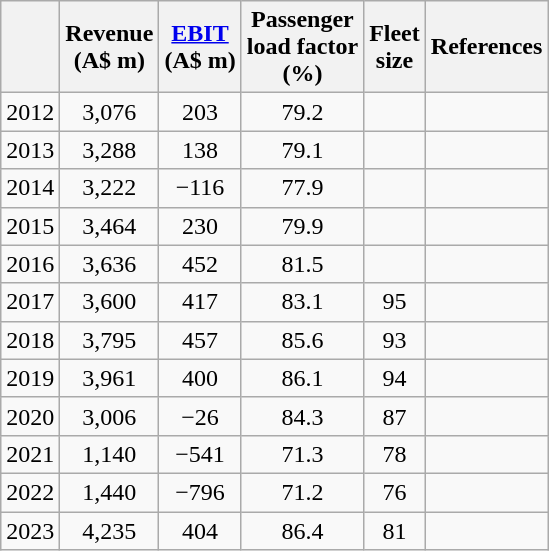<table class="wikitable" style="text-align:center;">
<tr>
<th></th>
<th>Revenue<br>(A$ m)</th>
<th><a href='#'>EBIT</a><br>(A$ m)</th>
<th>Passenger<br>load factor<br>(%)</th>
<th>Fleet<br>size</th>
<th>References</th>
</tr>
<tr>
<td style="text-align:left;">2012</td>
<td>3,076</td>
<td>203</td>
<td>79.2</td>
<td></td>
<td></td>
</tr>
<tr>
<td style="text-align:left;">2013</td>
<td>3,288</td>
<td>138</td>
<td>79.1</td>
<td></td>
<td></td>
</tr>
<tr>
<td style="text-align:left;">2014</td>
<td>3,222</td>
<td><span>−116</span></td>
<td>77.9</td>
<td></td>
<td></td>
</tr>
<tr>
<td style="text-align:left;">2015</td>
<td>3,464</td>
<td>230</td>
<td>79.9</td>
<td></td>
<td></td>
</tr>
<tr>
<td style="text-align:left;">2016</td>
<td>3,636</td>
<td>452</td>
<td>81.5</td>
<td></td>
<td></td>
</tr>
<tr>
<td>2017</td>
<td>3,600</td>
<td>417</td>
<td>83.1</td>
<td>95</td>
<td></td>
</tr>
<tr>
<td>2018</td>
<td>3,795</td>
<td>457</td>
<td>85.6</td>
<td>93</td>
<td></td>
</tr>
<tr>
<td>2019</td>
<td>3,961</td>
<td>400</td>
<td>86.1</td>
<td>94</td>
<td></td>
</tr>
<tr>
<td>2020</td>
<td>3,006</td>
<td><span>−26</span></td>
<td>84.3</td>
<td>87</td>
<td></td>
</tr>
<tr>
<td>2021</td>
<td>1,140</td>
<td><span>−541</span></td>
<td>71.3</td>
<td>78</td>
<td></td>
</tr>
<tr>
<td>2022</td>
<td>1,440</td>
<td><span>−796</span></td>
<td>71.2</td>
<td>76</td>
<td></td>
</tr>
<tr>
<td>2023</td>
<td>4,235</td>
<td>404</td>
<td>86.4</td>
<td>81</td>
<td></td>
</tr>
</table>
